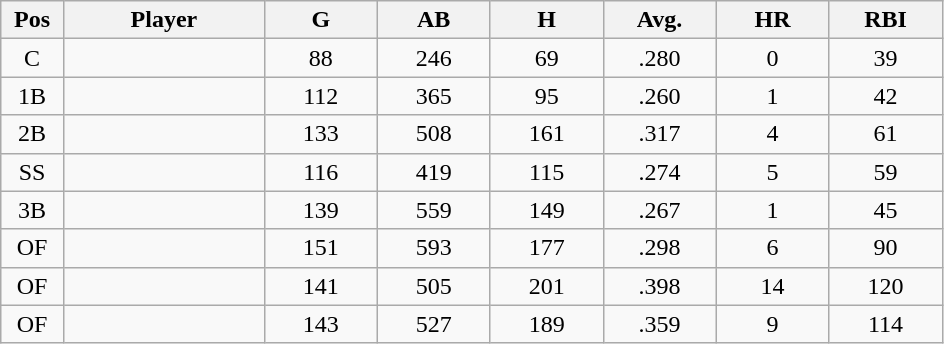<table class="wikitable sortable">
<tr>
<th bgcolor="#DDDDFF" width="5%">Pos</th>
<th bgcolor="#DDDDFF" width="16%">Player</th>
<th bgcolor="#DDDDFF" width="9%">G</th>
<th bgcolor="#DDDDFF" width="9%">AB</th>
<th bgcolor="#DDDDFF" width="9%">H</th>
<th bgcolor="#DDDDFF" width="9%">Avg.</th>
<th bgcolor="#DDDDFF" width="9%">HR</th>
<th bgcolor="#DDDDFF" width="9%">RBI</th>
</tr>
<tr align="center">
<td>C</td>
<td></td>
<td>88</td>
<td>246</td>
<td>69</td>
<td>.280</td>
<td>0</td>
<td>39</td>
</tr>
<tr align="center">
<td>1B</td>
<td></td>
<td>112</td>
<td>365</td>
<td>95</td>
<td>.260</td>
<td>1</td>
<td>42</td>
</tr>
<tr align="center">
<td>2B</td>
<td></td>
<td>133</td>
<td>508</td>
<td>161</td>
<td>.317</td>
<td>4</td>
<td>61</td>
</tr>
<tr align="center">
<td>SS</td>
<td></td>
<td>116</td>
<td>419</td>
<td>115</td>
<td>.274</td>
<td>5</td>
<td>59</td>
</tr>
<tr align="center">
<td>3B</td>
<td></td>
<td>139</td>
<td>559</td>
<td>149</td>
<td>.267</td>
<td>1</td>
<td>45</td>
</tr>
<tr align="center">
<td>OF</td>
<td></td>
<td>151</td>
<td>593</td>
<td>177</td>
<td>.298</td>
<td>6</td>
<td>90</td>
</tr>
<tr align="center">
<td>OF</td>
<td></td>
<td>141</td>
<td>505</td>
<td>201</td>
<td>.398</td>
<td>14</td>
<td>120</td>
</tr>
<tr align="center">
<td>OF</td>
<td></td>
<td>143</td>
<td>527</td>
<td>189</td>
<td>.359</td>
<td>9</td>
<td>114</td>
</tr>
</table>
